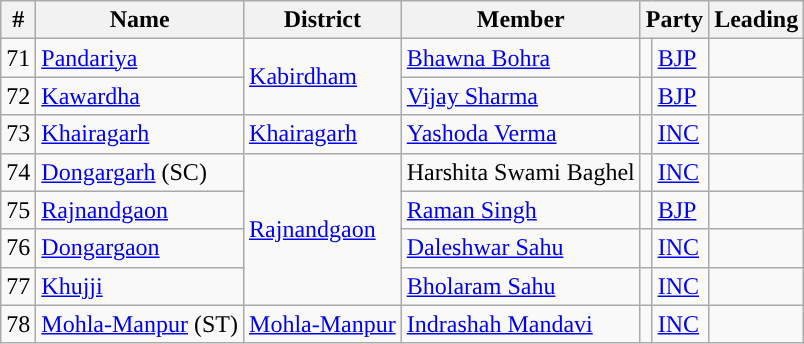<table class="wikitable">
<tr>
<th>#</th>
<th>Name</th>
<th>District</th>
<th>Member</th>
<th colspan="2">Party</th>
<th colspan="2">Leading<br></th>
</tr>
<tr>
<td>71</td>
<td><a href='#'>Pandariya</a></td>
<td rowspan="2"><a href='#'>Kabirdham</a></td>
<td><a href='#'>Bhawna Bohra</a></td>
<td style="background-color: "></td>
<td><a href='#'>BJP</a></td>
<td></td>
</tr>
<tr>
<td>72</td>
<td><a href='#'>Kawardha</a></td>
<td><a href='#'>Vijay Sharma</a></td>
<td style="background-color: "></td>
<td><a href='#'>BJP</a></td>
<td></td>
</tr>
<tr>
<td>73</td>
<td><a href='#'>Khairagarh</a></td>
<td rowspan="1"><a href='#'>Khairagarh</a></td>
<td><a href='#'>Yashoda Verma</a></td>
<td style="background-color: "></td>
<td><a href='#'>INC</a></td>
<td></td>
</tr>
<tr>
<td>74</td>
<td><a href='#'>Dongargarh</a> (SC)</td>
<td rowspan="4"><a href='#'>Rajnandgaon</a></td>
<td>Harshita Swami Baghel</td>
<td style="background-color: "></td>
<td><a href='#'>INC</a></td>
<td></td>
</tr>
<tr>
<td>75</td>
<td><a href='#'>Rajnandgaon</a></td>
<td><a href='#'>Raman Singh</a></td>
<td style="background-color: "></td>
<td><a href='#'>BJP</a></td>
<td></td>
</tr>
<tr>
<td>76</td>
<td><a href='#'>Dongargaon</a></td>
<td><a href='#'>Daleshwar Sahu</a></td>
<td style="background-color: "></td>
<td><a href='#'>INC</a></td>
<td></td>
</tr>
<tr>
<td>77</td>
<td><a href='#'>Khujji</a></td>
<td><a href='#'>Bholaram Sahu</a></td>
<td style="background-color: "></td>
<td><a href='#'>INC</a></td>
<td></td>
</tr>
<tr>
<td>78</td>
<td><a href='#'>Mohla-Manpur</a> (ST)</td>
<td rowspan="1"><a href='#'>Mohla-Manpur</a></td>
<td><a href='#'>Indrashah Mandavi</a></td>
<td style="background-color: "></td>
<td><a href='#'>INC</a></td>
<td></td>
</tr>
</table>
